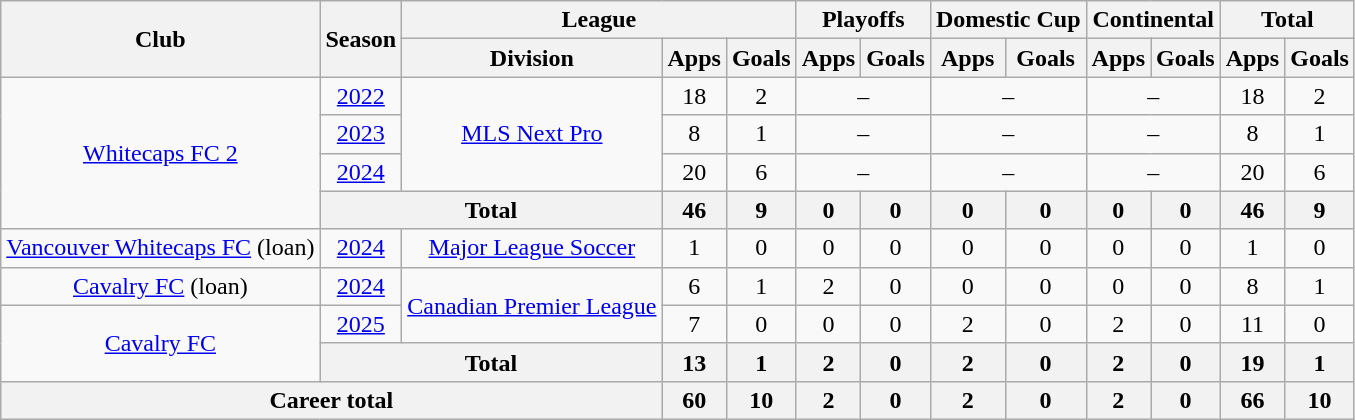<table class="wikitable" style="text-align: center">
<tr>
<th rowspan="2">Club</th>
<th rowspan="2">Season</th>
<th colspan="3">League</th>
<th colspan="2">Playoffs</th>
<th colspan="2">Domestic Cup</th>
<th colspan="2">Continental</th>
<th colspan="2">Total</th>
</tr>
<tr>
<th>Division</th>
<th>Apps</th>
<th>Goals</th>
<th>Apps</th>
<th>Goals</th>
<th>Apps</th>
<th>Goals</th>
<th>Apps</th>
<th>Goals</th>
<th>Apps</th>
<th>Goals</th>
</tr>
<tr>
<td rowspan=4><a href='#'>Whitecaps FC 2</a></td>
<td><a href='#'>2022</a></td>
<td rowspan=3><a href='#'>MLS Next Pro</a></td>
<td>18</td>
<td>2</td>
<td colspan="2">–</td>
<td colspan="2">–</td>
<td colspan="2">–</td>
<td>18</td>
<td>2</td>
</tr>
<tr>
<td><a href='#'>2023</a></td>
<td>8</td>
<td>1</td>
<td colspan="2">–</td>
<td colspan="2">–</td>
<td colspan="2">–</td>
<td>8</td>
<td>1</td>
</tr>
<tr>
<td><a href='#'>2024</a></td>
<td>20</td>
<td>6</td>
<td colspan="2">–</td>
<td colspan="2">–</td>
<td colspan="2">–</td>
<td>20</td>
<td>6</td>
</tr>
<tr>
<th colspan="2"><strong>Total</strong></th>
<th>46</th>
<th>9</th>
<th>0</th>
<th>0</th>
<th>0</th>
<th>0</th>
<th>0</th>
<th>0</th>
<th>46</th>
<th>9</th>
</tr>
<tr>
<td><a href='#'>Vancouver Whitecaps FC</a> (loan)</td>
<td><a href='#'>2024</a></td>
<td><a href='#'>Major League Soccer</a></td>
<td>1</td>
<td>0</td>
<td>0</td>
<td>0</td>
<td>0</td>
<td>0</td>
<td>0</td>
<td>0</td>
<td>1</td>
<td>0</td>
</tr>
<tr>
<td><a href='#'>Cavalry FC</a> (loan)</td>
<td><a href='#'>2024</a></td>
<td rowspan="2"><a href='#'>Canadian Premier League</a></td>
<td>6</td>
<td>1</td>
<td>2</td>
<td>0</td>
<td>0</td>
<td>0</td>
<td>0</td>
<td>0</td>
<td>8</td>
<td>1</td>
</tr>
<tr>
<td rowspan="2"><a href='#'>Cavalry FC</a></td>
<td><a href='#'>2025</a></td>
<td>7</td>
<td>0</td>
<td>0</td>
<td>0</td>
<td>2</td>
<td>0</td>
<td>2</td>
<td>0</td>
<td>11</td>
<td>0</td>
</tr>
<tr>
<th colspan="2"><strong>Total</strong></th>
<th>13</th>
<th>1</th>
<th>2</th>
<th>0</th>
<th>2</th>
<th>0</th>
<th>2</th>
<th>0</th>
<th>19</th>
<th>1</th>
</tr>
<tr>
<th colspan="3"><strong>Career total</strong></th>
<th>60</th>
<th>10</th>
<th>2</th>
<th>0</th>
<th>2</th>
<th>0</th>
<th>2</th>
<th>0</th>
<th>66</th>
<th>10</th>
</tr>
</table>
